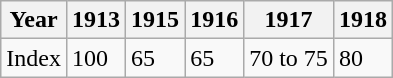<table class="wikitable">
<tr>
<th>Year</th>
<th>1913</th>
<th>1915</th>
<th>1916</th>
<th>1917</th>
<th>1918</th>
</tr>
<tr>
<td>Index</td>
<td>100</td>
<td>65</td>
<td>65</td>
<td>70 to 75</td>
<td>80</td>
</tr>
</table>
